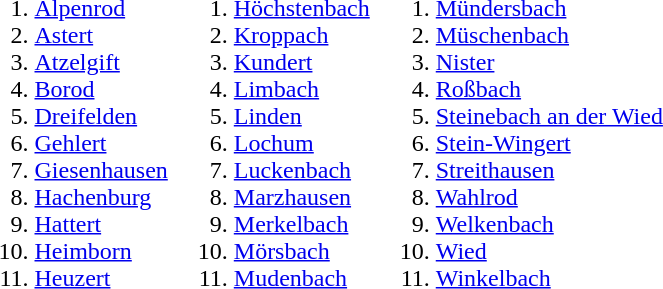<table>
<tr>
<td><br><ol><li><a href='#'>Alpenrod</a></li><li><a href='#'>Astert</a></li><li><a href='#'>Atzelgift</a></li><li><a href='#'>Borod</a></li><li><a href='#'>Dreifelden</a></li><li><a href='#'>Gehlert</a></li><li><a href='#'>Giesenhausen</a></li><li><a href='#'>Hachenburg</a></li><li><a href='#'>Hattert</a></li><li><a href='#'>Heimborn</a></li><li><a href='#'>Heuzert</a></li></ol></td>
<td valign=top><br><ol>
<li> <a href='#'>Höchstenbach</a> 
<li> <a href='#'>Kroppach</a> 
<li> <a href='#'>Kundert</a> 
<li> <a href='#'>Limbach</a> 
<li> <a href='#'>Linden</a>
<li> <a href='#'>Lochum</a> 
<li> <a href='#'>Luckenbach</a> 
<li> <a href='#'>Marzhausen</a> 
<li> <a href='#'>Merkelbach</a> 
<li> <a href='#'>Mörsbach</a> 
<li> <a href='#'>Mudenbach</a> 
</ol></td>
<td valign=top><br><ol>
<li> <a href='#'>Mündersbach</a> 
<li> <a href='#'>Müschenbach</a> 
<li> <a href='#'>Nister</a> 
<li> <a href='#'>Roßbach</a>
<li> <a href='#'>Steinebach an der Wied</a> 
<li> <a href='#'>Stein-Wingert</a> 
<li> <a href='#'>Streithausen</a> 
<li> <a href='#'>Wahlrod</a> 
<li> <a href='#'>Welkenbach</a> 
<li> <a href='#'>Wied</a> 
<li> <a href='#'>Winkelbach</a>
</ol></td>
</tr>
</table>
